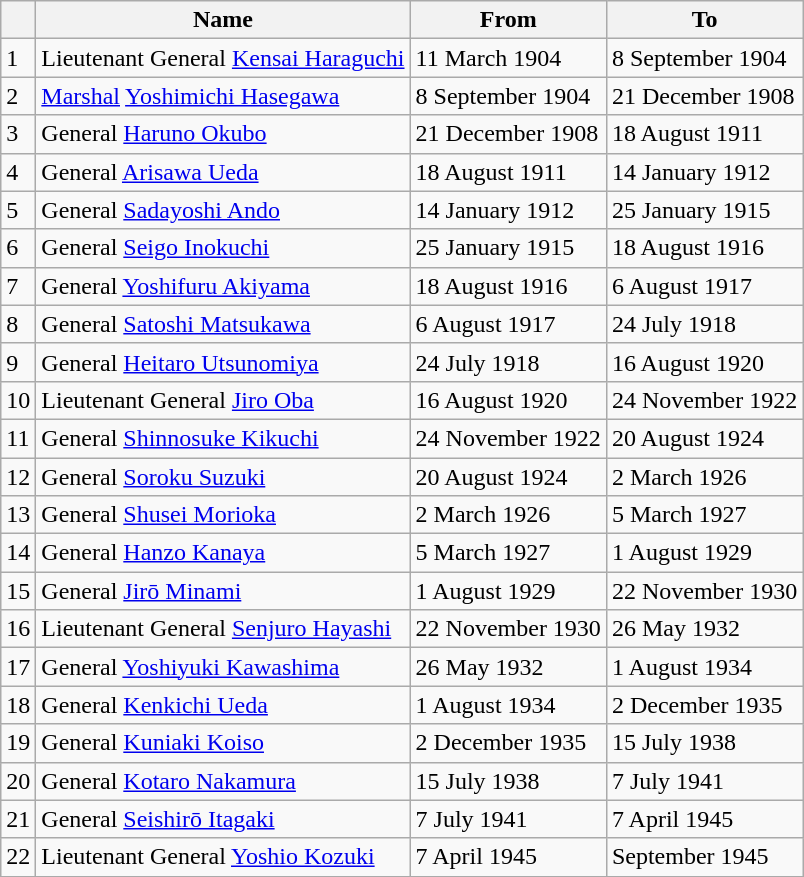<table class=wikitable>
<tr>
<th></th>
<th>Name</th>
<th>From</th>
<th>To</th>
</tr>
<tr>
<td>1</td>
<td>Lieutenant General <a href='#'>Kensai Haraguchi</a></td>
<td>11 March 1904</td>
<td>8 September 1904</td>
</tr>
<tr>
<td>2</td>
<td><a href='#'>Marshal</a> <a href='#'>Yoshimichi Hasegawa</a></td>
<td>8 September 1904</td>
<td>21 December 1908</td>
</tr>
<tr>
<td>3</td>
<td>General <a href='#'>Haruno Okubo</a></td>
<td>21 December 1908</td>
<td>18 August 1911</td>
</tr>
<tr>
<td>4</td>
<td>General <a href='#'>Arisawa Ueda</a></td>
<td>18 August 1911</td>
<td>14 January 1912</td>
</tr>
<tr>
<td>5</td>
<td>General <a href='#'>Sadayoshi Ando</a></td>
<td>14 January 1912</td>
<td>25 January 1915</td>
</tr>
<tr>
<td>6</td>
<td>General <a href='#'>Seigo Inokuchi</a></td>
<td>25 January 1915</td>
<td>18 August 1916</td>
</tr>
<tr>
<td>7</td>
<td>General <a href='#'>Yoshifuru Akiyama</a></td>
<td>18 August 1916</td>
<td>6 August 1917</td>
</tr>
<tr>
<td>8</td>
<td>General <a href='#'>Satoshi Matsukawa</a></td>
<td>6 August 1917</td>
<td>24 July 1918</td>
</tr>
<tr>
<td>9</td>
<td>General <a href='#'>Heitaro Utsunomiya</a></td>
<td>24 July 1918</td>
<td>16 August 1920</td>
</tr>
<tr>
<td>10</td>
<td>Lieutenant General <a href='#'>Jiro Oba</a></td>
<td>16 August 1920</td>
<td>24 November 1922</td>
</tr>
<tr>
<td>11</td>
<td>General <a href='#'>Shinnosuke Kikuchi</a></td>
<td>24 November 1922</td>
<td>20 August 1924</td>
</tr>
<tr>
<td>12</td>
<td>General <a href='#'>Soroku Suzuki</a></td>
<td>20 August 1924</td>
<td>2 March 1926</td>
</tr>
<tr>
<td>13</td>
<td>General <a href='#'>Shusei Morioka</a></td>
<td>2 March 1926</td>
<td>5 March 1927</td>
</tr>
<tr>
<td>14</td>
<td>General <a href='#'>Hanzo Kanaya</a></td>
<td>5 March 1927</td>
<td>1 August 1929</td>
</tr>
<tr>
<td>15</td>
<td>General <a href='#'>Jirō Minami</a></td>
<td>1 August 1929</td>
<td>22 November 1930</td>
</tr>
<tr>
<td>16</td>
<td>Lieutenant General <a href='#'>Senjuro Hayashi</a></td>
<td>22 November 1930</td>
<td>26 May 1932</td>
</tr>
<tr>
<td>17</td>
<td>General <a href='#'>Yoshiyuki Kawashima</a></td>
<td>26 May 1932</td>
<td>1 August 1934</td>
</tr>
<tr>
<td>18</td>
<td>General <a href='#'>Kenkichi Ueda</a></td>
<td>1 August 1934</td>
<td>2 December 1935</td>
</tr>
<tr>
<td>19</td>
<td>General <a href='#'>Kuniaki Koiso</a></td>
<td>2 December 1935</td>
<td>15 July 1938</td>
</tr>
<tr>
<td>20</td>
<td>General <a href='#'>Kotaro Nakamura</a></td>
<td>15 July 1938</td>
<td>7 July 1941</td>
</tr>
<tr>
<td>21</td>
<td>General <a href='#'>Seishirō Itagaki</a></td>
<td>7 July 1941</td>
<td>7 April 1945</td>
</tr>
<tr>
<td>22</td>
<td>Lieutenant General <a href='#'>Yoshio Kozuki</a></td>
<td>7 April 1945</td>
<td>September 1945</td>
</tr>
<tr>
</tr>
</table>
